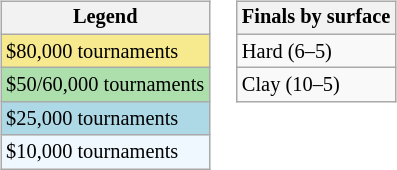<table>
<tr valign=top>
<td><br><table class="wikitable" style="font-size:85%;">
<tr>
<th>Legend</th>
</tr>
<tr style="background:#f7e98e;">
<td>$80,000 tournaments</td>
</tr>
<tr style="background:#addfad;">
<td>$50/60,000 tournaments</td>
</tr>
<tr style="background:lightblue;">
<td>$25,000 tournaments</td>
</tr>
<tr style="background:#f0f8ff;">
<td>$10,000 tournaments</td>
</tr>
</table>
</td>
<td><br><table class="wikitable" style="font-size:85%;">
<tr>
<th>Finals by surface</th>
</tr>
<tr>
<td>Hard (6–5)</td>
</tr>
<tr>
<td>Clay (10–5)</td>
</tr>
</table>
</td>
</tr>
</table>
